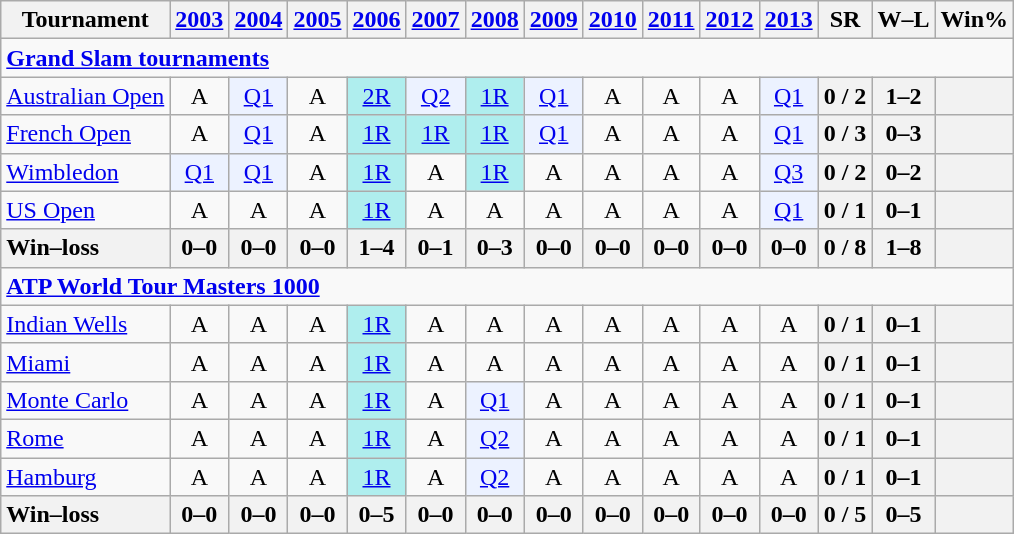<table class=wikitable style=text-align:center>
<tr>
<th>Tournament</th>
<th><a href='#'>2003</a></th>
<th><a href='#'>2004</a></th>
<th><a href='#'>2005</a></th>
<th><a href='#'>2006</a></th>
<th><a href='#'>2007</a></th>
<th><a href='#'>2008</a></th>
<th><a href='#'>2009</a></th>
<th><a href='#'>2010</a></th>
<th><a href='#'>2011</a></th>
<th><a href='#'>2012</a></th>
<th><a href='#'>2013</a></th>
<th>SR</th>
<th>W–L</th>
<th>Win%</th>
</tr>
<tr>
<td colspan=25 style=text-align:left><a href='#'><strong>Grand Slam tournaments</strong></a></td>
</tr>
<tr>
<td align=left><a href='#'>Australian Open</a></td>
<td>A</td>
<td bgcolor=ecf2ff><a href='#'>Q1</a></td>
<td>A</td>
<td bgcolor=afeeee><a href='#'>2R</a></td>
<td bgcolor=ecf2ff><a href='#'>Q2</a></td>
<td bgcolor=afeeee><a href='#'>1R</a></td>
<td bgcolor=ecf2ff><a href='#'>Q1</a></td>
<td>A</td>
<td>A</td>
<td>A</td>
<td bgcolor=ecf2ff><a href='#'>Q1</a></td>
<th>0 / 2</th>
<th>1–2</th>
<th></th>
</tr>
<tr>
<td align=left><a href='#'>French Open</a></td>
<td>A</td>
<td bgcolor=ecf2ff><a href='#'>Q1</a></td>
<td>A</td>
<td bgcolor=afeeee><a href='#'>1R</a></td>
<td bgcolor=afeeee><a href='#'>1R</a></td>
<td bgcolor=afeeee><a href='#'>1R</a></td>
<td bgcolor=ecf2ff><a href='#'>Q1</a></td>
<td>A</td>
<td>A</td>
<td>A</td>
<td bgcolor=ecf2ff><a href='#'>Q1</a></td>
<th>0 / 3</th>
<th>0–3</th>
<th></th>
</tr>
<tr>
<td align=left><a href='#'>Wimbledon</a></td>
<td bgcolor=ecf2ff><a href='#'>Q1</a></td>
<td bgcolor=ecf2ff><a href='#'>Q1</a></td>
<td>A</td>
<td bgcolor=afeeee><a href='#'>1R</a></td>
<td>A</td>
<td bgcolor=afeeee><a href='#'>1R</a></td>
<td>A</td>
<td>A</td>
<td>A</td>
<td>A</td>
<td bgcolor=ecf2ff><a href='#'>Q3</a></td>
<th>0 / 2</th>
<th>0–2</th>
<th></th>
</tr>
<tr>
<td align=left><a href='#'>US Open</a></td>
<td>A</td>
<td>A</td>
<td>A</td>
<td bgcolor=afeeee><a href='#'>1R</a></td>
<td>A</td>
<td>A</td>
<td>A</td>
<td>A</td>
<td>A</td>
<td>A</td>
<td bgcolor=ecf2ff><a href='#'>Q1</a></td>
<th>0 / 1</th>
<th>0–1</th>
<th></th>
</tr>
<tr>
<th style=text-align:left>Win–loss</th>
<th>0–0</th>
<th>0–0</th>
<th>0–0</th>
<th>1–4</th>
<th>0–1</th>
<th>0–3</th>
<th>0–0</th>
<th>0–0</th>
<th>0–0</th>
<th>0–0</th>
<th>0–0</th>
<th>0 / 8</th>
<th>1–8</th>
<th></th>
</tr>
<tr>
<td colspan=18 align=left><strong><a href='#'>ATP World Tour Masters 1000</a></strong></td>
</tr>
<tr>
<td align=left><a href='#'>Indian Wells</a></td>
<td>A</td>
<td>A</td>
<td>A</td>
<td bgcolor=afeeee><a href='#'>1R</a></td>
<td>A</td>
<td>A</td>
<td>A</td>
<td>A</td>
<td>A</td>
<td>A</td>
<td>A</td>
<th>0 / 1</th>
<th>0–1</th>
<th></th>
</tr>
<tr>
<td align=left><a href='#'>Miami</a></td>
<td>A</td>
<td>A</td>
<td>A</td>
<td bgcolor=afeeee><a href='#'>1R</a></td>
<td>A</td>
<td>A</td>
<td>A</td>
<td>A</td>
<td>A</td>
<td>A</td>
<td>A</td>
<th>0 / 1</th>
<th>0–1</th>
<th></th>
</tr>
<tr>
<td align=left><a href='#'>Monte Carlo</a></td>
<td>A</td>
<td>A</td>
<td>A</td>
<td bgcolor=afeeee><a href='#'>1R</a></td>
<td>A</td>
<td bgcolor=ecf2ff><a href='#'>Q1</a></td>
<td>A</td>
<td>A</td>
<td>A</td>
<td>A</td>
<td>A</td>
<th>0 / 1</th>
<th>0–1</th>
<th></th>
</tr>
<tr>
<td align=left><a href='#'>Rome</a></td>
<td>A</td>
<td>A</td>
<td>A</td>
<td bgcolor=afeeee><a href='#'>1R</a></td>
<td>A</td>
<td bgcolor=ecf2ff><a href='#'>Q2</a></td>
<td>A</td>
<td>A</td>
<td>A</td>
<td>A</td>
<td>A</td>
<th>0 / 1</th>
<th>0–1</th>
<th></th>
</tr>
<tr>
<td align=left><a href='#'>Hamburg</a></td>
<td>A</td>
<td>A</td>
<td>A</td>
<td bgcolor=afeeee><a href='#'>1R</a></td>
<td>A</td>
<td bgcolor=ecf2ff><a href='#'>Q2</a></td>
<td>A</td>
<td>A</td>
<td>A</td>
<td>A</td>
<td>A</td>
<th>0 / 1</th>
<th>0–1</th>
<th></th>
</tr>
<tr>
<th style=text-align:left>Win–loss</th>
<th>0–0</th>
<th>0–0</th>
<th>0–0</th>
<th>0–5</th>
<th>0–0</th>
<th>0–0</th>
<th>0–0</th>
<th>0–0</th>
<th>0–0</th>
<th>0–0</th>
<th>0–0</th>
<th>0 / 5</th>
<th>0–5</th>
<th></th>
</tr>
</table>
